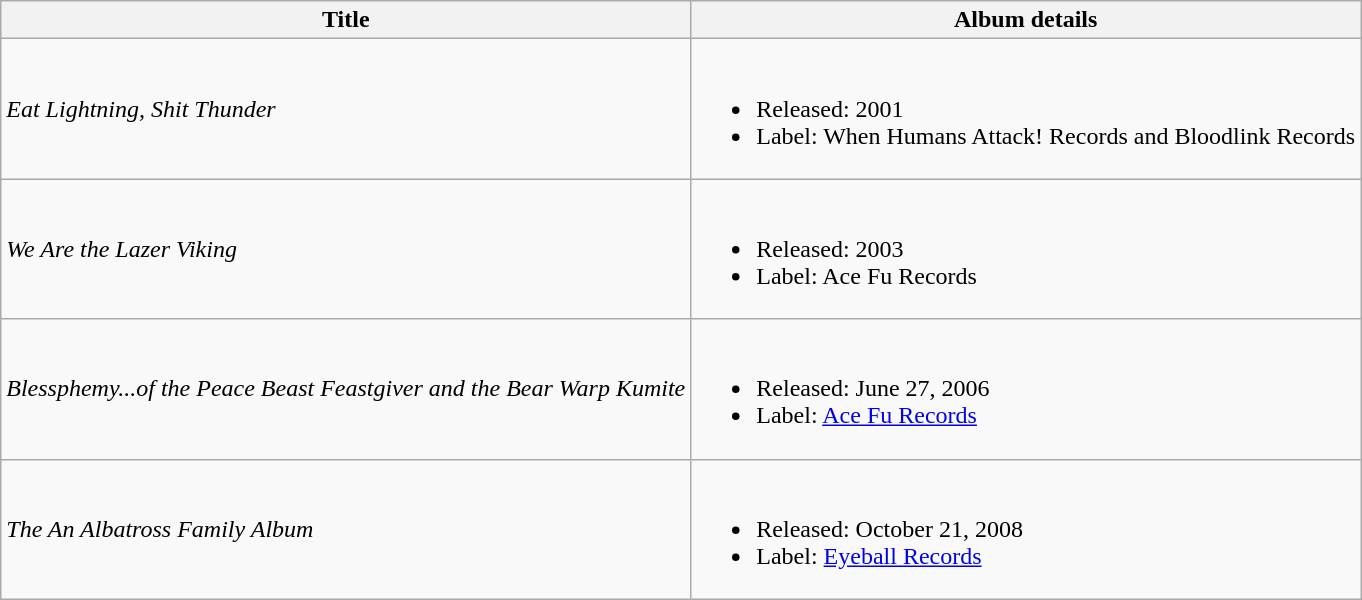<table class="wikitable">
<tr>
<th>Title</th>
<th>Album details</th>
</tr>
<tr>
<td><em>Eat Lightning, Shit Thunder</em></td>
<td><br><ul><li>Released: 2001</li><li>Label: When Humans Attack! Records and Bloodlink Records</li></ul></td>
</tr>
<tr>
<td><em>We Are the Lazer Viking</em></td>
<td><br><ul><li>Released: 2003</li><li>Label: Ace Fu Records</li></ul></td>
</tr>
<tr>
<td><em>Blessphemy...of the Peace Beast Feastgiver and the Bear Warp Kumite</em></td>
<td><br><ul><li>Released: June 27, 2006</li><li>Label: <a href='#'>Ace Fu Records</a></li></ul></td>
</tr>
<tr>
<td><em>The An Albatross Family Album</em></td>
<td><br><ul><li>Released: October 21, 2008</li><li>Label: <a href='#'>Eyeball Records</a></li></ul></td>
</tr>
</table>
